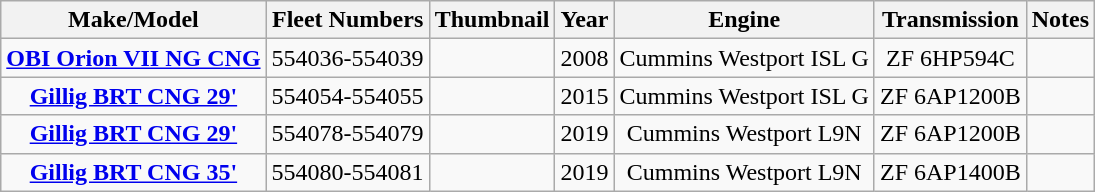<table class="wikitable">
<tr>
<th>Make/Model</th>
<th>Fleet Numbers</th>
<th>Thumbnail</th>
<th>Year</th>
<th>Engine</th>
<th>Transmission</th>
<th>Notes</th>
</tr>
<tr align="center">
<td><a href='#'><strong>OBI Orion VII NG CNG</strong></a></td>
<td>554036-554039</td>
<td></td>
<td>2008</td>
<td>Cummins Westport ISL G</td>
<td>ZF 6HP594C</td>
<td></td>
</tr>
<tr align="center">
<td><strong><a href='#'>Gillig BRT CNG 29'</a></strong></td>
<td>554054-554055</td>
<td></td>
<td>2015</td>
<td>Cummins Westport ISL G</td>
<td>ZF 6AP1200B</td>
<td></td>
</tr>
<tr align="center">
<td><strong><a href='#'>Gillig BRT CNG 29'</a></strong></td>
<td>554078-554079</td>
<td></td>
<td>2019</td>
<td>Cummins Westport L9N</td>
<td>ZF 6AP1200B</td>
<td></td>
</tr>
<tr align="center">
<td><strong><a href='#'>Gillig BRT CNG 35'</a></strong></td>
<td>554080-554081</td>
<td></td>
<td>2019</td>
<td>Cummins Westport L9N</td>
<td>ZF 6AP1400B</td>
<td></td>
</tr>
</table>
